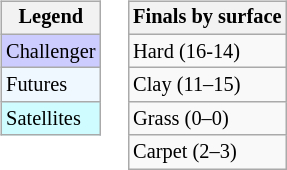<table>
<tr valign=top>
<td><br><table class=wikitable style="font-size:85%">
<tr>
<th>Legend</th>
</tr>
<tr style="background:#ccccff;">
<td>Challenger</td>
</tr>
<tr style="background:#f0f8ff;">
<td>Futures</td>
</tr>
<tr style="background:#cffcff;">
<td>Satellites</td>
</tr>
</table>
</td>
<td><br><table class=wikitable style="font-size:85%">
<tr>
<th>Finals by surface</th>
</tr>
<tr>
<td>Hard (16-14)</td>
</tr>
<tr>
<td>Clay (11–15)</td>
</tr>
<tr>
<td>Grass (0–0)</td>
</tr>
<tr>
<td>Carpet (2–3)</td>
</tr>
</table>
</td>
</tr>
</table>
